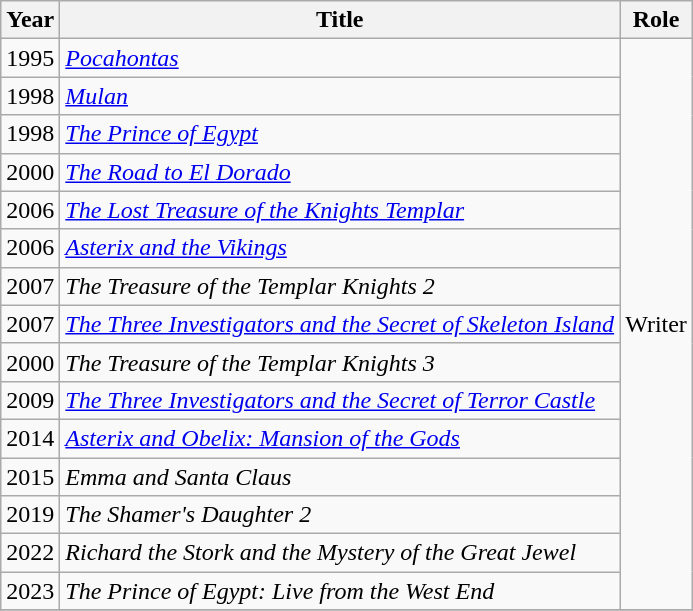<table class="wikitable">
<tr>
<th>Year</th>
<th>Title</th>
<th>Role</th>
</tr>
<tr>
<td>1995</td>
<td><em><a href='#'>Pocahontas</a></em></td>
<td rowspan="15">Writer</td>
</tr>
<tr>
<td>1998</td>
<td><em><a href='#'>Mulan</a></em></td>
</tr>
<tr>
<td>1998</td>
<td><em><a href='#'>The Prince of Egypt</a></em></td>
</tr>
<tr>
<td>2000</td>
<td><em><a href='#'>The Road to El Dorado</a></em></td>
</tr>
<tr>
<td>2006</td>
<td><em><a href='#'>The Lost Treasure of the Knights Templar</a></em></td>
</tr>
<tr>
<td>2006</td>
<td><em><a href='#'>Asterix and the Vikings</a></em></td>
</tr>
<tr>
<td>2007</td>
<td><em>The Treasure of the Templar Knights 2</em></td>
</tr>
<tr>
<td>2007</td>
<td><em><a href='#'>The Three Investigators and the Secret of Skeleton Island</a></em></td>
</tr>
<tr>
<td>2000</td>
<td><em>The Treasure of the Templar Knights 3</em></td>
</tr>
<tr>
<td>2009</td>
<td><em><a href='#'>The Three Investigators and the Secret of Terror Castle</a></em></td>
</tr>
<tr>
<td>2014</td>
<td><em><a href='#'>Asterix and Obelix: Mansion of the Gods</a></em></td>
</tr>
<tr>
<td>2015</td>
<td><em>Emma and Santa Claus</em></td>
</tr>
<tr>
<td>2019</td>
<td><em>The Shamer's Daughter 2</em></td>
</tr>
<tr>
<td>2022</td>
<td><em>Richard the Stork and the Mystery of the Great Jewel</em></td>
</tr>
<tr>
<td>2023</td>
<td><em>The Prince of Egypt: Live from the West End</em></td>
</tr>
<tr>
</tr>
</table>
